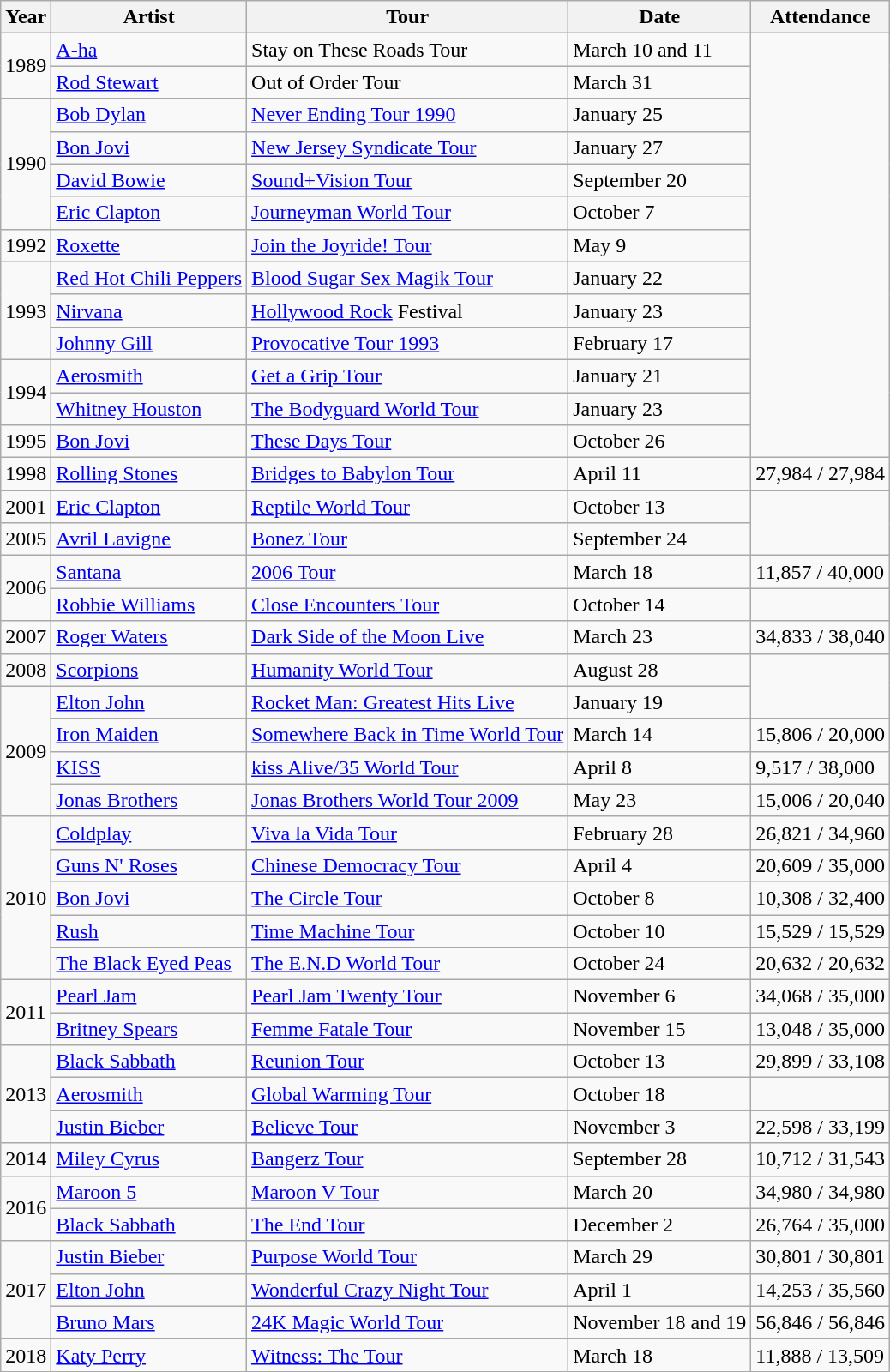<table class="wikitable sortable">
<tr>
<th>Year</th>
<th>Artist</th>
<th>Tour</th>
<th>Date</th>
<th>Attendance</th>
</tr>
<tr>
<td rowspan="2">1989</td>
<td><a href='#'>A-ha</a></td>
<td>Stay on These Roads Tour</td>
<td>March 10 and 11</td>
</tr>
<tr>
<td><a href='#'>Rod Stewart</a></td>
<td>Out of Order Tour</td>
<td>March 31</td>
</tr>
<tr>
<td rowspan="4">1990</td>
<td><a href='#'>Bob Dylan</a></td>
<td><a href='#'>Never Ending Tour 1990</a></td>
<td>January 25</td>
</tr>
<tr>
<td><a href='#'>Bon Jovi</a></td>
<td><a href='#'>New Jersey Syndicate Tour</a></td>
<td>January 27</td>
</tr>
<tr>
<td><a href='#'>David Bowie</a></td>
<td><a href='#'>Sound+Vision Tour</a></td>
<td>September 20</td>
</tr>
<tr>
<td><a href='#'>Eric Clapton</a></td>
<td><a href='#'>Journeyman World Tour</a></td>
<td>October 7</td>
</tr>
<tr>
<td>1992</td>
<td><a href='#'>Roxette</a></td>
<td><a href='#'>Join the Joyride! Tour</a></td>
<td>May 9</td>
</tr>
<tr>
<td rowspan="3">1993</td>
<td><a href='#'>Red Hot Chili Peppers</a></td>
<td><a href='#'>Blood Sugar Sex Magik Tour</a></td>
<td>January 22</td>
</tr>
<tr>
<td><a href='#'>Nirvana</a></td>
<td><a href='#'>Hollywood Rock</a> Festival</td>
<td>January 23</td>
</tr>
<tr>
<td><a href='#'>Johnny Gill</a></td>
<td><a href='#'>Provocative Tour 1993</a></td>
<td>February 17</td>
</tr>
<tr>
<td rowspan="2">1994</td>
<td><a href='#'>Aerosmith</a></td>
<td><a href='#'>Get a Grip Tour</a></td>
<td>January 21</td>
</tr>
<tr>
<td><a href='#'>Whitney Houston</a></td>
<td><a href='#'>The Bodyguard World Tour</a></td>
<td>January 23</td>
</tr>
<tr>
<td>1995</td>
<td><a href='#'>Bon Jovi</a></td>
<td><a href='#'>These Days Tour</a></td>
<td>October 26</td>
</tr>
<tr>
<td>1998</td>
<td><a href='#'>Rolling Stones</a></td>
<td><a href='#'>Bridges to Babylon Tour</a></td>
<td>April 11</td>
<td>27,984 / 27,984</td>
</tr>
<tr>
<td>2001</td>
<td><a href='#'>Eric Clapton</a></td>
<td><a href='#'>Reptile World Tour</a></td>
<td>October 13</td>
</tr>
<tr>
<td>2005</td>
<td><a href='#'>Avril Lavigne</a></td>
<td><a href='#'>Bonez Tour</a></td>
<td>September 24</td>
</tr>
<tr>
<td rowspan="2">2006</td>
<td><a href='#'>Santana</a></td>
<td><a href='#'>2006 Tour</a></td>
<td>March 18</td>
<td>11,857 / 40,000</td>
</tr>
<tr>
<td><a href='#'>Robbie Williams</a></td>
<td><a href='#'>Close Encounters Tour</a></td>
<td>October 14</td>
</tr>
<tr>
<td>2007</td>
<td><a href='#'>Roger Waters</a></td>
<td><a href='#'>Dark Side of the Moon Live</a></td>
<td>March 23</td>
<td>34,833 / 38,040</td>
</tr>
<tr>
<td>2008</td>
<td><a href='#'>Scorpions</a></td>
<td><a href='#'>Humanity World Tour</a></td>
<td>August 28</td>
</tr>
<tr>
<td rowspan="4">2009</td>
<td><a href='#'>Elton John</a></td>
<td><a href='#'>Rocket Man: Greatest Hits Live</a></td>
<td>January 19</td>
</tr>
<tr>
<td><a href='#'>Iron Maiden</a></td>
<td><a href='#'>Somewhere Back in Time World Tour</a></td>
<td>March 14</td>
<td>15,806 / 20,000</td>
</tr>
<tr>
<td><a href='#'>KISS</a></td>
<td><a href='#'>kiss Alive/35 World Tour</a></td>
<td>April 8</td>
<td>9,517 / 38,000</td>
</tr>
<tr>
<td><a href='#'>Jonas Brothers</a></td>
<td><a href='#'>Jonas Brothers World Tour 2009</a></td>
<td>May 23</td>
<td>15,006 / 20,040</td>
</tr>
<tr>
<td rowspan="5">2010</td>
<td><a href='#'>Coldplay</a></td>
<td><a href='#'>Viva la Vida Tour</a></td>
<td>February 28</td>
<td>26,821 / 34,960</td>
</tr>
<tr>
<td><a href='#'>Guns N' Roses</a></td>
<td><a href='#'>Chinese Democracy Tour</a></td>
<td>April 4</td>
<td>20,609 / 35,000</td>
</tr>
<tr>
<td><a href='#'>Bon Jovi</a></td>
<td><a href='#'>The Circle Tour</a></td>
<td>October 8</td>
<td>10,308 / 32,400</td>
</tr>
<tr>
<td><a href='#'>Rush</a></td>
<td><a href='#'>Time Machine Tour</a></td>
<td>October 10</td>
<td>15,529 / 15,529</td>
</tr>
<tr>
<td><a href='#'>The Black Eyed Peas</a></td>
<td><a href='#'>The E.N.D World Tour</a></td>
<td>October 24</td>
<td>20,632 / 20,632</td>
</tr>
<tr>
<td rowspan="2">2011</td>
<td><a href='#'>Pearl Jam</a></td>
<td><a href='#'>Pearl Jam Twenty Tour</a></td>
<td>November 6</td>
<td>34,068 / 35,000</td>
</tr>
<tr>
<td><a href='#'>Britney Spears</a></td>
<td><a href='#'>Femme Fatale Tour</a></td>
<td>November 15</td>
<td>13,048 / 35,000</td>
</tr>
<tr>
<td rowspan="3">2013</td>
<td><a href='#'>Black Sabbath</a></td>
<td><a href='#'>Reunion Tour</a></td>
<td>October 13</td>
<td>29,899 / 33,108</td>
</tr>
<tr>
<td><a href='#'>Aerosmith</a></td>
<td><a href='#'>Global Warming Tour</a></td>
<td>October 18</td>
</tr>
<tr>
<td><a href='#'>Justin Bieber</a></td>
<td><a href='#'>Believe Tour</a></td>
<td>November 3</td>
<td>22,598 / 33,199</td>
</tr>
<tr>
<td>2014</td>
<td><a href='#'>Miley Cyrus</a></td>
<td><a href='#'>Bangerz Tour</a></td>
<td>September 28</td>
<td>10,712 / 31,543</td>
</tr>
<tr>
<td rowspan="2">2016</td>
<td><a href='#'>Maroon 5</a></td>
<td><a href='#'>Maroon V Tour</a></td>
<td>March 20</td>
<td>34,980 / 34,980</td>
</tr>
<tr>
<td><a href='#'>Black Sabbath</a></td>
<td><a href='#'>The End Tour</a></td>
<td>December 2</td>
<td>26,764 / 35,000</td>
</tr>
<tr>
<td rowspan="3">2017</td>
<td><a href='#'>Justin Bieber</a></td>
<td><a href='#'>Purpose World Tour</a></td>
<td>March 29</td>
<td>30,801 / 30,801</td>
</tr>
<tr>
<td><a href='#'>Elton John</a></td>
<td><a href='#'>Wonderful Crazy Night Tour</a></td>
<td>April 1</td>
<td>14,253 / 35,560</td>
</tr>
<tr>
<td><a href='#'>Bruno Mars</a></td>
<td><a href='#'>24K Magic World Tour</a></td>
<td>November 18 and 19</td>
<td>56,846 / 56,846</td>
</tr>
<tr>
<td rowspan="1">2018</td>
<td><a href='#'>Katy Perry</a></td>
<td><a href='#'>Witness: The Tour</a></td>
<td>March 18</td>
<td>11,888 / 13,509</td>
</tr>
<tr>
</tr>
</table>
